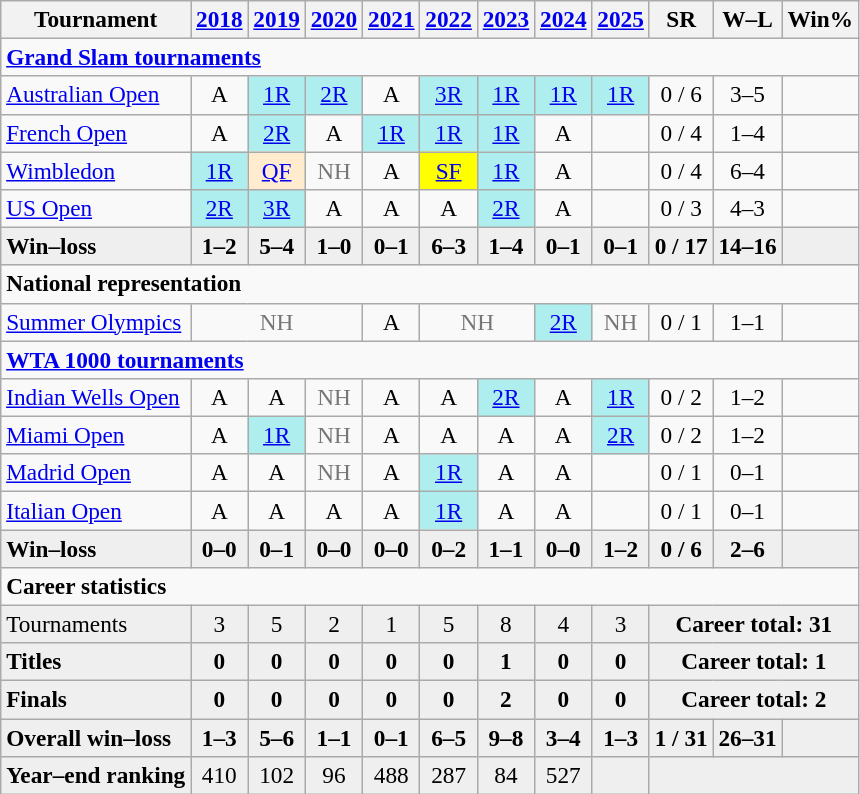<table class="wikitable nowrap" style=text-align:center;font-size:97%>
<tr>
<th>Tournament</th>
<th><a href='#'>2018</a></th>
<th><a href='#'>2019</a></th>
<th><a href='#'>2020</a></th>
<th><a href='#'>2021</a></th>
<th><a href='#'>2022</a></th>
<th><a href='#'>2023</a></th>
<th><a href='#'>2024</a></th>
<th><a href='#'>2025</a></th>
<th>SR</th>
<th>W–L</th>
<th>Win%</th>
</tr>
<tr>
<td colspan=12 style=text-align:left;><strong><a href='#'>Grand Slam tournaments</a></strong></td>
</tr>
<tr>
<td style=text-align:left><a href='#'>Australian Open</a></td>
<td>A</td>
<td style=background:#afeeee><a href='#'>1R</a></td>
<td style=background:#afeeee><a href='#'>2R</a></td>
<td>A</td>
<td style=background:#afeeee><a href='#'>3R</a></td>
<td style=background:#afeeee><a href='#'>1R</a></td>
<td style=background:#afeeee><a href='#'>1R</a></td>
<td style=background:#afeeee><a href='#'>1R</a></td>
<td>0 / 6</td>
<td>3–5</td>
<td></td>
</tr>
<tr>
<td style=text-align:left><a href='#'>French Open</a></td>
<td>A</td>
<td style=background:#afeeee><a href='#'>2R</a></td>
<td>A</td>
<td style=background:#afeeee><a href='#'>1R</a></td>
<td style=background:#afeeee><a href='#'>1R</a></td>
<td style=background:#afeeee><a href='#'>1R</a></td>
<td>A</td>
<td></td>
<td>0 / 4</td>
<td>1–4</td>
<td></td>
</tr>
<tr>
<td style=text-align:left><a href='#'>Wimbledon</a></td>
<td style=background:#afeeee><a href='#'>1R</a></td>
<td style=background:#ffebcd><a href='#'>QF</a></td>
<td style=color:#767676>NH</td>
<td>A</td>
<td style=background:yellow><a href='#'>SF</a></td>
<td style=background:#afeeee><a href='#'>1R</a></td>
<td>A</td>
<td></td>
<td>0 / 4</td>
<td>6–4</td>
<td></td>
</tr>
<tr>
<td style=text-align:left><a href='#'>US Open</a></td>
<td style=background:#afeeee><a href='#'>2R</a></td>
<td style=background:#afeeee><a href='#'>3R</a></td>
<td>A</td>
<td>A</td>
<td>A</td>
<td style=background:#afeeee><a href='#'>2R</a></td>
<td>A</td>
<td></td>
<td>0 / 3</td>
<td>4–3</td>
<td></td>
</tr>
<tr style="font-weight:bold;background:#efefef">
<td style="text-align:left">Win–loss</td>
<td>1–2</td>
<td>5–4</td>
<td>1–0</td>
<td>0–1</td>
<td>6–3</td>
<td>1–4</td>
<td>0–1</td>
<td>0–1</td>
<td>0 / 17</td>
<td>14–16</td>
<td></td>
</tr>
<tr>
<td colspan=12 style="text-align:left;"><strong>National representation</strong></td>
</tr>
<tr>
<td align=left><a href='#'>Summer Olympics</a></td>
<td colspan=3 style=color:#767676>NH</td>
<td>A</td>
<td colspan=2 style=color:#767676>NH</td>
<td bgcolor=afeeee><a href='#'>2R</a></td>
<td style=color:#767676>NH</td>
<td>0 / 1</td>
<td>1–1</td>
<td></td>
</tr>
<tr>
<td colspan=12 style=text-align:left;><strong><a href='#'>WTA 1000 tournaments</a></strong></td>
</tr>
<tr>
<td align=left><a href='#'>Indian Wells Open</a></td>
<td>A</td>
<td>A</td>
<td style=color:#767676>NH</td>
<td>A</td>
<td>A</td>
<td style=background:#afeeee><a href='#'>2R</a></td>
<td>A</td>
<td style=background:#afeeee><a href='#'>1R</a></td>
<td>0 / 2</td>
<td>1–2</td>
<td></td>
</tr>
<tr>
<td align=left><a href='#'>Miami Open</a></td>
<td>A</td>
<td style=background:#afeeee><a href='#'>1R</a></td>
<td style=color:#767676>NH</td>
<td>A</td>
<td>A</td>
<td>A</td>
<td>A</td>
<td style=background:#afeeee><a href='#'>2R</a></td>
<td>0 / 2</td>
<td>1–2</td>
<td></td>
</tr>
<tr>
<td align=left><a href='#'>Madrid Open</a></td>
<td>A</td>
<td>A</td>
<td style=color:#767676>NH</td>
<td>A</td>
<td style=background:#afeeee><a href='#'>1R</a></td>
<td>A</td>
<td>A</td>
<td></td>
<td>0 / 1</td>
<td>0–1</td>
<td></td>
</tr>
<tr>
<td align=left><a href='#'>Italian Open</a></td>
<td>A</td>
<td>A</td>
<td>A</td>
<td>A</td>
<td style=background:#afeeee><a href='#'>1R</a></td>
<td>A</td>
<td>A</td>
<td></td>
<td>0 / 1</td>
<td>0–1</td>
<td></td>
</tr>
<tr style=font-weight:bold;background:#efefef>
<td style=text-align:left>Win–loss</td>
<td>0–0</td>
<td>0–1</td>
<td>0–0</td>
<td>0–0</td>
<td>0–2</td>
<td>1–1</td>
<td>0–0</td>
<td>1–2</td>
<td>0 / 6</td>
<td>2–6</td>
<td></td>
</tr>
<tr>
<td colspan=12 style=text-align:left><strong>Career statistics</strong></td>
</tr>
<tr style="background:#efefef;">
<td align=left>Tournaments</td>
<td>3</td>
<td>5</td>
<td>2</td>
<td>1</td>
<td>5</td>
<td>8</td>
<td>4</td>
<td>3</td>
<td colspan="3"><strong>Career total: 31</strong></td>
</tr>
<tr style=font-weight:bold;background:#efefef>
<td style=text-align:left>Titles</td>
<td>0</td>
<td>0</td>
<td>0</td>
<td>0</td>
<td>0</td>
<td>1</td>
<td>0</td>
<td>0</td>
<td colspan="3">Career total: 1</td>
</tr>
<tr style=font-weight:bold;background:#efefef>
<td style=text-align:left>Finals</td>
<td>0</td>
<td>0</td>
<td>0</td>
<td>0</td>
<td>0</td>
<td>2</td>
<td>0</td>
<td>0</td>
<td colspan="3">Career total: 2</td>
</tr>
<tr style=font-weight:bold;background:#efefef>
<td align=left>Overall win–loss</td>
<td>1–3</td>
<td>5–6</td>
<td>1–1</td>
<td>0–1</td>
<td>6–5</td>
<td>9–8</td>
<td>3–4</td>
<td>1–3</td>
<td>1 / 31</td>
<td>26–31</td>
<td></td>
</tr>
<tr style="background:#efefef;">
<td align=left><strong>Year–end ranking</strong></td>
<td>410</td>
<td>102</td>
<td>96</td>
<td>488</td>
<td>287</td>
<td>84</td>
<td>527</td>
<td></td>
<td colspan="3"></td>
</tr>
</table>
